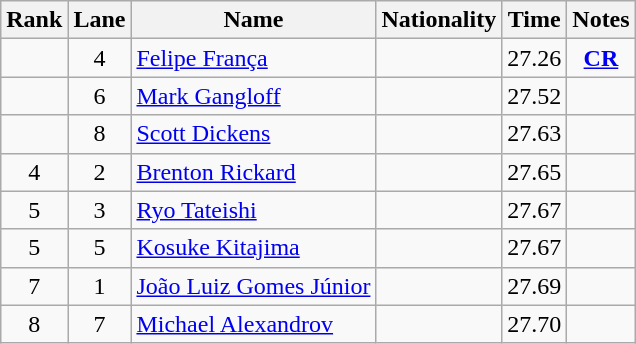<table class="wikitable sortable" style="text-align:center">
<tr>
<th>Rank</th>
<th>Lane</th>
<th>Name</th>
<th>Nationality</th>
<th>Time</th>
<th>Notes</th>
</tr>
<tr>
<td></td>
<td>4</td>
<td align=left><a href='#'>Felipe França</a></td>
<td align=left></td>
<td>27.26</td>
<td><strong><a href='#'>CR</a></strong></td>
</tr>
<tr>
<td></td>
<td>6</td>
<td align=left><a href='#'>Mark Gangloff</a></td>
<td align=left></td>
<td>27.52</td>
<td></td>
</tr>
<tr>
<td></td>
<td>8</td>
<td align=left><a href='#'>Scott Dickens</a></td>
<td align=left></td>
<td>27.63</td>
<td></td>
</tr>
<tr>
<td>4</td>
<td>2</td>
<td align=left><a href='#'>Brenton Rickard</a></td>
<td align=left></td>
<td>27.65</td>
<td></td>
</tr>
<tr>
<td>5</td>
<td>3</td>
<td align=left><a href='#'>Ryo Tateishi</a></td>
<td align=left></td>
<td>27.67</td>
<td></td>
</tr>
<tr>
<td>5</td>
<td>5</td>
<td align=left><a href='#'>Kosuke Kitajima</a></td>
<td align=left></td>
<td>27.67</td>
<td></td>
</tr>
<tr>
<td>7</td>
<td>1</td>
<td align=left><a href='#'>João Luiz Gomes Júnior</a></td>
<td align=left></td>
<td>27.69</td>
<td></td>
</tr>
<tr>
<td>8</td>
<td>7</td>
<td align=left><a href='#'>Michael Alexandrov</a></td>
<td align=left></td>
<td>27.70</td>
<td></td>
</tr>
</table>
